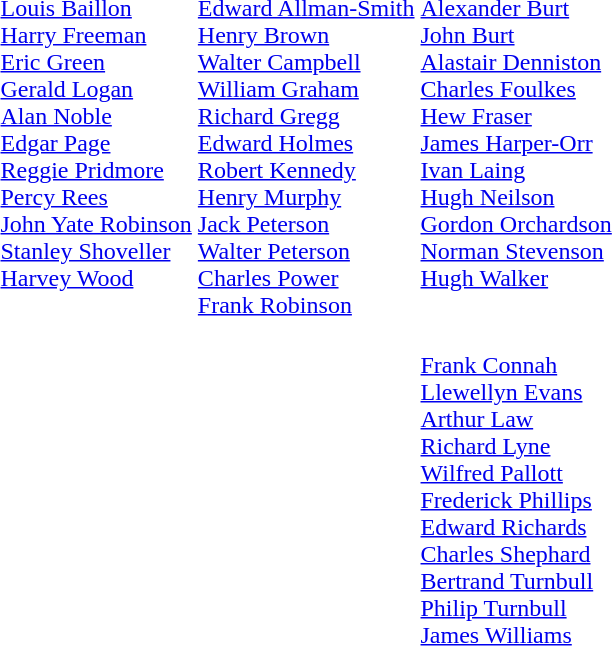<table>
<tr valign=top>
<td rowspan=2 valign=top><br><br><a href='#'>Louis Baillon</a><br><a href='#'>Harry Freeman</a><br><a href='#'>Eric Green</a><br><a href='#'>Gerald Logan</a><br><a href='#'>Alan Noble</a><br><a href='#'>Edgar Page</a><br><a href='#'>Reggie Pridmore</a><br><a href='#'>Percy Rees</a><br><a href='#'>John Yate Robinson</a><br><a href='#'>Stanley Shoveller</a><br><a href='#'>Harvey Wood</a></td>
<td rowspan=2 valign=top><br> <br><a href='#'>Edward Allman-Smith</a><br><a href='#'>Henry Brown</a><br><a href='#'>Walter Campbell</a><br><a href='#'>William Graham</a><br><a href='#'>Richard Gregg</a><br><a href='#'>Edward Holmes</a><br><a href='#'>Robert Kennedy</a><br><a href='#'>Henry Murphy</a><br><a href='#'>Jack Peterson</a><br><a href='#'>Walter Peterson</a><br><a href='#'>Charles Power</a><br><a href='#'>Frank Robinson</a><br></td>
<td><br><br><a href='#'>Alexander Burt</a><br><a href='#'>John Burt</a><br><a href='#'>Alastair Denniston</a><br><a href='#'>Charles Foulkes</a><br><a href='#'>Hew Fraser</a><br><a href='#'>James Harper-Orr</a><br><a href='#'>Ivan Laing</a><br><a href='#'>Hugh Neilson</a><br><a href='#'>Gordon Orchardson</a><br><a href='#'>Norman Stevenson</a><br><a href='#'>Hugh Walker</a></td>
</tr>
<tr valign="top">
<td><br><br><a href='#'>Frank Connah</a><br><a href='#'>Llewellyn Evans</a><br><a href='#'>Arthur Law</a><br><a href='#'>Richard Lyne</a><br><a href='#'>Wilfred Pallott</a><br><a href='#'>Frederick Phillips</a><br><a href='#'>Edward Richards</a><br><a href='#'>Charles Shephard</a><br><a href='#'>Bertrand Turnbull</a><br><a href='#'>Philip Turnbull</a><br><a href='#'>James Williams</a></td>
</tr>
</table>
